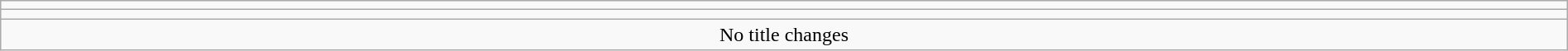<table class="wikitable" style="text-align:center; width:100%;">
<tr>
<td colspan=5></td>
</tr>
<tr>
<td colspan=5><strong></strong></td>
</tr>
<tr>
<td colspan="5">No title changes</td>
</tr>
</table>
